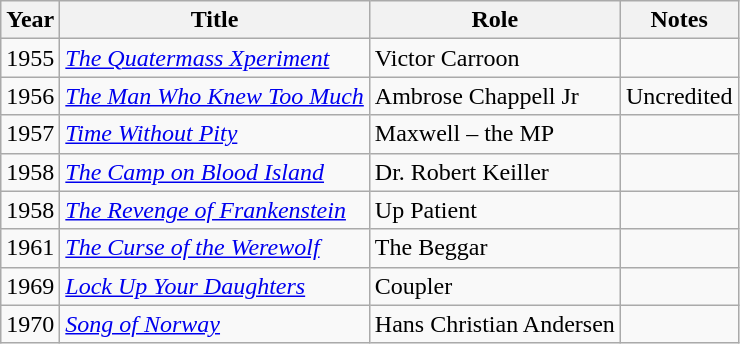<table class="wikitable">
<tr>
<th>Year</th>
<th>Title</th>
<th>Role</th>
<th>Notes</th>
</tr>
<tr>
<td>1955</td>
<td><em><a href='#'>The Quatermass Xperiment</a></em></td>
<td>Victor Carroon</td>
<td></td>
</tr>
<tr>
<td>1956</td>
<td><em><a href='#'>The Man Who Knew Too Much</a></em></td>
<td>Ambrose Chappell Jr</td>
<td>Uncredited</td>
</tr>
<tr>
<td>1957</td>
<td><em><a href='#'>Time Without Pity</a></em></td>
<td>Maxwell – the MP</td>
<td></td>
</tr>
<tr>
<td>1958</td>
<td><em><a href='#'>The Camp on Blood Island</a></em></td>
<td>Dr. Robert Keiller</td>
<td></td>
</tr>
<tr>
<td>1958</td>
<td><em><a href='#'>The Revenge of Frankenstein</a></em></td>
<td>Up Patient</td>
<td></td>
</tr>
<tr>
<td>1961</td>
<td><em><a href='#'>The Curse of the Werewolf</a></em></td>
<td>The Beggar</td>
<td></td>
</tr>
<tr>
<td>1969</td>
<td><em><a href='#'>Lock Up Your Daughters</a></em></td>
<td>Coupler</td>
<td></td>
</tr>
<tr>
<td>1970</td>
<td><em><a href='#'>Song of Norway</a></em></td>
<td>Hans Christian Andersen</td>
<td></td>
</tr>
</table>
